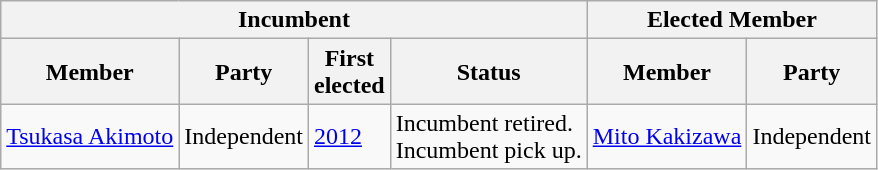<table class="wikitable sortable">
<tr>
<th colspan=4>Incumbent</th>
<th colspan=2>Elected Member</th>
</tr>
<tr>
<th>Member</th>
<th>Party</th>
<th>First<br>elected</th>
<th>Status</th>
<th>Member</th>
<th>Party</th>
</tr>
<tr>
<td><a href='#'>Tsukasa Akimoto</a></td>
<td>Independent</td>
<td><a href='#'>2012</a></td>
<td>Incumbent retired.<br> Incumbent pick up.</td>
<td><a href='#'>Mito Kakizawa</a></td>
<td>Independent</td>
</tr>
</table>
